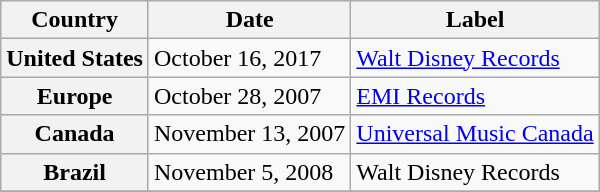<table class="wikitable plainrowheaders">
<tr>
<th scope="col">Country</th>
<th scope="col">Date</th>
<th scope="col">Label</th>
</tr>
<tr>
<th scope="row">United States</th>
<td>October 16, 2017</td>
<td><a href='#'>Walt Disney Records</a></td>
</tr>
<tr>
<th scope="row">Europe</th>
<td>October 28, 2007</td>
<td><a href='#'>EMI Records</a></td>
</tr>
<tr>
<th scope="row">Canada</th>
<td>November 13, 2007</td>
<td><a href='#'>Universal Music Canada</a></td>
</tr>
<tr>
<th scope="row">Brazil</th>
<td>November 5, 2008</td>
<td>Walt Disney Records</td>
</tr>
<tr>
</tr>
</table>
